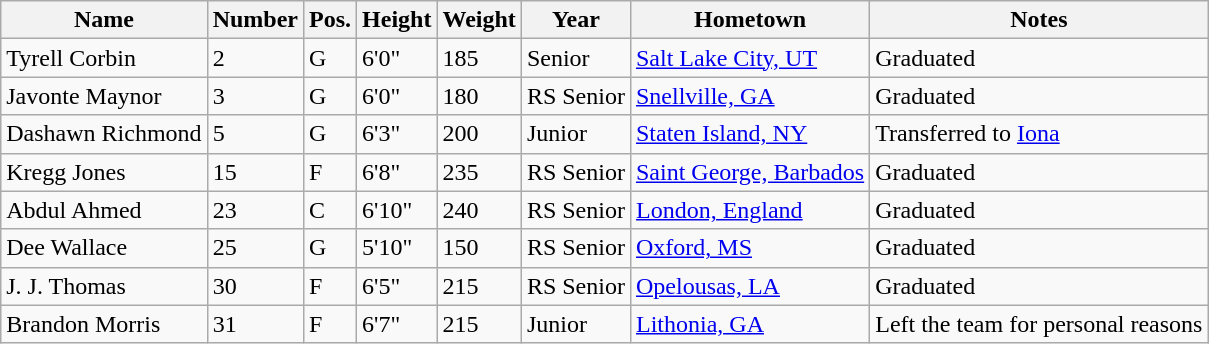<table class="wikitable sortable" border="1">
<tr>
<th>Name</th>
<th>Number</th>
<th>Pos.</th>
<th>Height</th>
<th>Weight</th>
<th>Year</th>
<th>Hometown</th>
<th class="unsortable">Notes</th>
</tr>
<tr>
<td>Tyrell Corbin</td>
<td>2</td>
<td>G</td>
<td>6'0"</td>
<td>185</td>
<td>Senior</td>
<td><a href='#'>Salt Lake City, UT</a></td>
<td>Graduated</td>
</tr>
<tr>
<td>Javonte Maynor</td>
<td>3</td>
<td>G</td>
<td>6'0"</td>
<td>180</td>
<td>RS Senior</td>
<td><a href='#'>Snellville, GA</a></td>
<td>Graduated</td>
</tr>
<tr>
<td>Dashawn Richmond</td>
<td>5</td>
<td>G</td>
<td>6'3"</td>
<td>200</td>
<td>Junior</td>
<td><a href='#'>Staten Island, NY</a></td>
<td>Transferred to <a href='#'>Iona</a></td>
</tr>
<tr>
<td>Kregg Jones</td>
<td>15</td>
<td>F</td>
<td>6'8"</td>
<td>235</td>
<td>RS Senior</td>
<td><a href='#'>Saint George, Barbados</a></td>
<td>Graduated</td>
</tr>
<tr>
<td>Abdul Ahmed</td>
<td>23</td>
<td>C</td>
<td>6'10"</td>
<td>240</td>
<td>RS Senior</td>
<td><a href='#'>London, England</a></td>
<td>Graduated</td>
</tr>
<tr>
<td>Dee Wallace</td>
<td>25</td>
<td>G</td>
<td>5'10"</td>
<td>150</td>
<td>RS Senior</td>
<td><a href='#'>Oxford, MS</a></td>
<td>Graduated</td>
</tr>
<tr>
<td>J. J. Thomas</td>
<td>30</td>
<td>F</td>
<td>6'5"</td>
<td>215</td>
<td>RS Senior</td>
<td><a href='#'>Opelousas, LA</a></td>
<td>Graduated</td>
</tr>
<tr>
<td>Brandon Morris</td>
<td>31</td>
<td>F</td>
<td>6'7"</td>
<td>215</td>
<td>Junior</td>
<td><a href='#'>Lithonia, GA</a></td>
<td>Left the team for personal reasons</td>
</tr>
</table>
